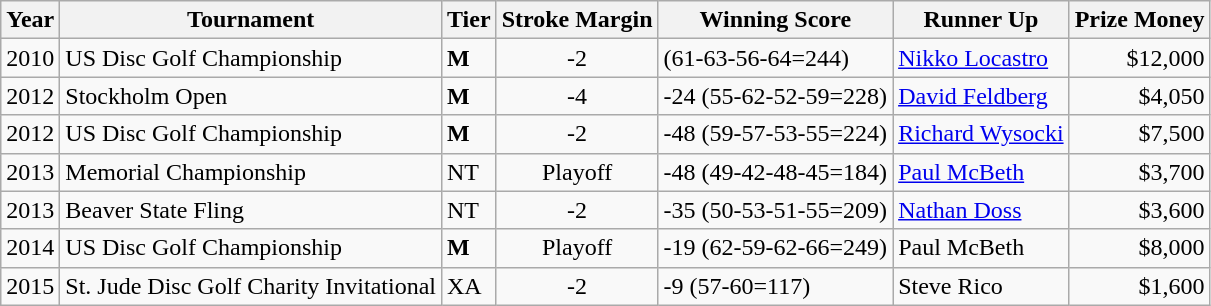<table class ="wikitable">
<tr>
<th>Year</th>
<th>Tournament</th>
<th>Tier</th>
<th>Stroke Margin</th>
<th>Winning Score</th>
<th>Runner Up</th>
<th>Prize Money</th>
</tr>
<tr>
<td>2010</td>
<td>US Disc Golf Championship</td>
<td><strong>M</strong></td>
<td align="center">-2</td>
<td>(61-63-56-64=244)</td>
<td><a href='#'>Nikko Locastro</a></td>
<td align="right">$12,000</td>
</tr>
<tr>
<td>2012</td>
<td>Stockholm Open</td>
<td><strong>M</strong></td>
<td align="center">-4</td>
<td>-24 (55-62-52-59=228)</td>
<td><a href='#'>David Feldberg</a></td>
<td align="right">$4,050</td>
</tr>
<tr>
<td>2012</td>
<td>US Disc Golf Championship</td>
<td><strong>M</strong></td>
<td align="center">-2</td>
<td>-48 (59-57-53-55=224)</td>
<td><a href='#'>Richard Wysocki</a></td>
<td align="right">$7,500</td>
</tr>
<tr>
<td>2013</td>
<td>Memorial Championship</td>
<td>NT</td>
<td align="center">Playoff</td>
<td>-48 (49-42-48-45=184)</td>
<td><a href='#'>Paul McBeth</a></td>
<td align="right">$3,700</td>
</tr>
<tr>
<td>2013</td>
<td>Beaver State Fling</td>
<td>NT</td>
<td align="center">-2</td>
<td>-35 (50-53-51-55=209)</td>
<td><a href='#'>Nathan Doss</a></td>
<td align="right">$3,600</td>
</tr>
<tr>
<td>2014</td>
<td>US Disc Golf Championship</td>
<td><strong>M</strong></td>
<td align="center">Playoff</td>
<td>-19 (62-59-62-66=249)</td>
<td>Paul McBeth</td>
<td align="right">$8,000</td>
</tr>
<tr>
<td>2015</td>
<td>St. Jude Disc Golf Charity Invitational</td>
<td>XA</td>
<td align="center">-2</td>
<td>-9 (57-60=117)</td>
<td>Steve Rico</td>
<td align="right">$1,600</td>
</tr>
</table>
